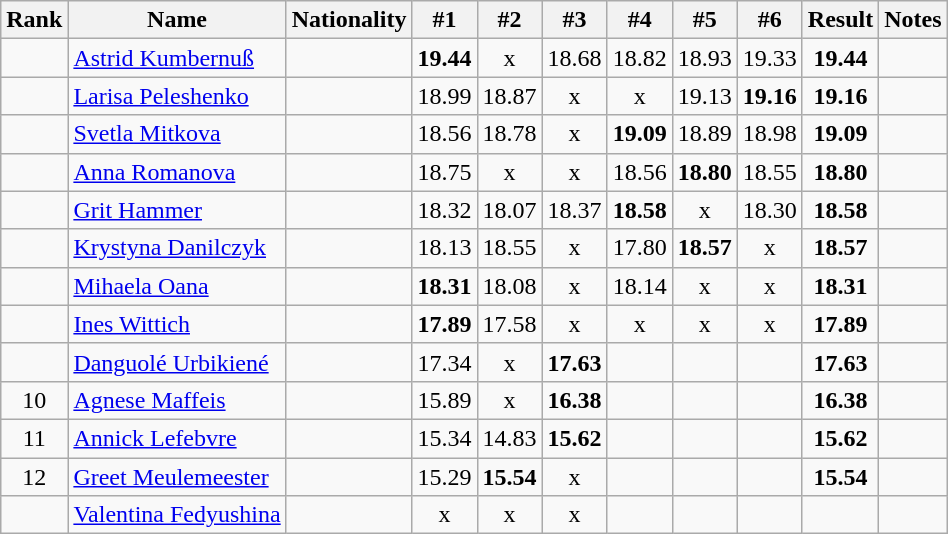<table class="wikitable sortable" style="text-align:center">
<tr>
<th>Rank</th>
<th>Name</th>
<th>Nationality</th>
<th>#1</th>
<th>#2</th>
<th>#3</th>
<th>#4</th>
<th>#5</th>
<th>#6</th>
<th>Result</th>
<th>Notes</th>
</tr>
<tr>
<td></td>
<td align="left"><a href='#'>Astrid Kumbernuß</a></td>
<td align=left></td>
<td><strong>19.44</strong></td>
<td>x</td>
<td>18.68</td>
<td>18.82</td>
<td>18.93</td>
<td>19.33</td>
<td><strong>19.44</strong></td>
<td></td>
</tr>
<tr>
<td></td>
<td align="left"><a href='#'>Larisa Peleshenko</a></td>
<td align=left></td>
<td>18.99</td>
<td>18.87</td>
<td>x</td>
<td>x</td>
<td>19.13</td>
<td><strong>19.16</strong></td>
<td><strong>19.16</strong></td>
<td></td>
</tr>
<tr>
<td></td>
<td align="left"><a href='#'>Svetla Mitkova</a></td>
<td align=left></td>
<td>18.56</td>
<td>18.78</td>
<td>x</td>
<td><strong>19.09</strong></td>
<td>18.89</td>
<td>18.98</td>
<td><strong>19.09</strong></td>
<td></td>
</tr>
<tr>
<td></td>
<td align="left"><a href='#'>Anna Romanova</a></td>
<td align=left></td>
<td>18.75</td>
<td>x</td>
<td>x</td>
<td>18.56</td>
<td><strong>18.80</strong></td>
<td>18.55</td>
<td><strong>18.80</strong></td>
<td></td>
</tr>
<tr>
<td></td>
<td align="left"><a href='#'>Grit Hammer</a></td>
<td align=left></td>
<td>18.32</td>
<td>18.07</td>
<td>18.37</td>
<td><strong>18.58</strong></td>
<td>x</td>
<td>18.30</td>
<td><strong>18.58</strong></td>
<td></td>
</tr>
<tr>
<td></td>
<td align="left"><a href='#'>Krystyna Danilczyk</a></td>
<td align=left></td>
<td>18.13</td>
<td>18.55</td>
<td>x</td>
<td>17.80</td>
<td><strong>18.57</strong></td>
<td>x</td>
<td><strong>18.57</strong></td>
<td></td>
</tr>
<tr>
<td></td>
<td align="left"><a href='#'>Mihaela Oana</a></td>
<td align=left></td>
<td><strong>18.31</strong></td>
<td>18.08</td>
<td>x</td>
<td>18.14</td>
<td>x</td>
<td>x</td>
<td><strong>18.31</strong></td>
<td></td>
</tr>
<tr>
<td></td>
<td align="left"><a href='#'>Ines Wittich</a></td>
<td align=left></td>
<td><strong>17.89</strong></td>
<td>17.58</td>
<td>x</td>
<td>x</td>
<td>x</td>
<td>x</td>
<td><strong>17.89</strong></td>
<td></td>
</tr>
<tr>
<td></td>
<td align="left"><a href='#'>Danguolé Urbikiené</a></td>
<td align=left></td>
<td>17.34</td>
<td>x</td>
<td><strong>17.63</strong></td>
<td></td>
<td></td>
<td></td>
<td><strong>17.63</strong></td>
<td></td>
</tr>
<tr>
<td>10</td>
<td align="left"><a href='#'>Agnese Maffeis</a></td>
<td align=left></td>
<td>15.89</td>
<td>x</td>
<td><strong>16.38</strong></td>
<td></td>
<td></td>
<td></td>
<td><strong>16.38</strong></td>
<td></td>
</tr>
<tr>
<td>11</td>
<td align="left"><a href='#'>Annick Lefebvre</a></td>
<td align=left></td>
<td>15.34</td>
<td>14.83</td>
<td><strong>15.62</strong></td>
<td></td>
<td></td>
<td></td>
<td><strong>15.62</strong></td>
<td></td>
</tr>
<tr>
<td>12</td>
<td align="left"><a href='#'>Greet Meulemeester</a></td>
<td align=left></td>
<td>15.29</td>
<td><strong>15.54</strong></td>
<td>x</td>
<td></td>
<td></td>
<td></td>
<td><strong>15.54</strong></td>
<td></td>
</tr>
<tr>
<td></td>
<td align="left"><a href='#'>Valentina Fedyushina</a></td>
<td align=left></td>
<td>x</td>
<td>x</td>
<td>x</td>
<td></td>
<td></td>
<td></td>
<td><strong></strong></td>
<td></td>
</tr>
</table>
